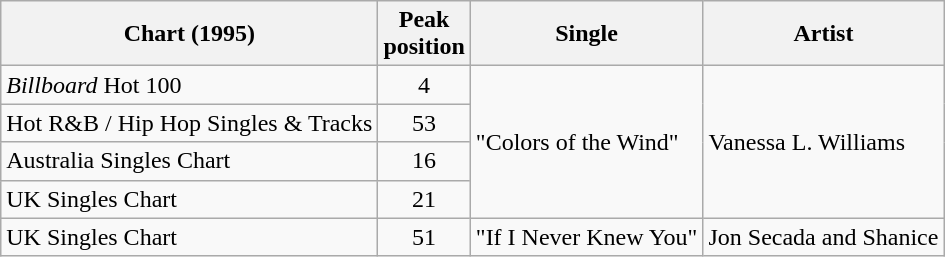<table class="wikitable sortable">
<tr>
<th>Chart (1995)</th>
<th>Peak <br>position</th>
<th>Single</th>
<th>Artist</th>
</tr>
<tr>
<td><em>Billboard</em> Hot 100</td>
<td align="center">4</td>
<td rowspan="4">"Colors of the Wind"</td>
<td rowspan="4">Vanessa L. Williams</td>
</tr>
<tr>
<td>Hot R&B / Hip Hop Singles & Tracks</td>
<td align="center">53</td>
</tr>
<tr>
<td>Australia Singles Chart</td>
<td align="center">16</td>
</tr>
<tr>
<td>UK Singles Chart</td>
<td align="center">21</td>
</tr>
<tr>
<td>UK Singles Chart</td>
<td align="center">51</td>
<td>"If I Never Knew You"</td>
<td>Jon Secada and Shanice</td>
</tr>
</table>
